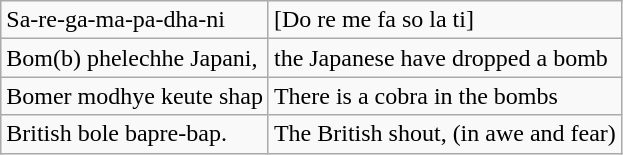<table class="wikitable">
<tr>
<td>Sa-re-ga-ma-pa-dha-ni</td>
<td>[Do re me fa so la ti]</td>
</tr>
<tr>
<td>Bom(b) phelechhe Japani,</td>
<td>the Japanese have dropped a bomb</td>
</tr>
<tr>
<td>Bomer modhye keute shap</td>
<td>There is a cobra in the bombs</td>
</tr>
<tr>
<td>British bole bapre-bap.</td>
<td>The British shout, (in awe and fear)</td>
</tr>
</table>
